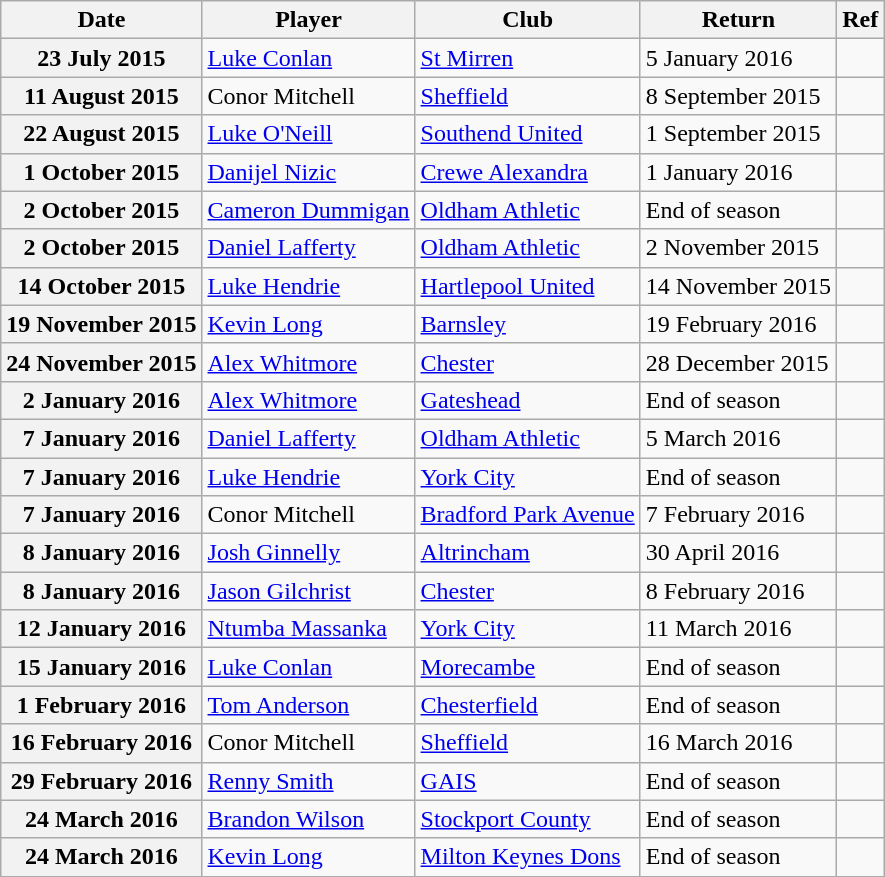<table class="wikitable plainrowheaders">
<tr>
<th scope=col>Date</th>
<th scope=col>Player</th>
<th scope=col>Club</th>
<th scope=col>Return</th>
<th scope=col class=unsortable>Ref</th>
</tr>
<tr>
<th scope=row>23 July 2015</th>
<td><a href='#'>Luke Conlan</a></td>
<td><a href='#'>St Mirren</a></td>
<td>5 January 2016</td>
<td style="text-align:center;"></td>
</tr>
<tr>
<th scope=row>11 August 2015</th>
<td>Conor Mitchell</td>
<td><a href='#'>Sheffield</a></td>
<td>8 September 2015</td>
<td style="text-align:center;"></td>
</tr>
<tr>
<th scope=row>22 August 2015</th>
<td><a href='#'>Luke O'Neill</a></td>
<td><a href='#'>Southend United</a></td>
<td>1 September 2015</td>
<td style="text-align:center;"></td>
</tr>
<tr>
<th scope=row>1 October 2015</th>
<td><a href='#'>Danijel Nizic</a></td>
<td><a href='#'>Crewe Alexandra</a></td>
<td>1 January 2016</td>
<td style="text-align:center;"></td>
</tr>
<tr>
<th scope=row>2 October 2015</th>
<td><a href='#'>Cameron Dummigan</a></td>
<td><a href='#'>Oldham Athletic</a></td>
<td>End of season</td>
<td style="text-align:center;"></td>
</tr>
<tr>
<th scope=row>2 October 2015</th>
<td><a href='#'>Daniel Lafferty</a></td>
<td><a href='#'>Oldham Athletic</a></td>
<td>2 November 2015</td>
<td style="text-align:center;"></td>
</tr>
<tr>
<th scope=row>14 October 2015</th>
<td><a href='#'>Luke Hendrie</a></td>
<td><a href='#'>Hartlepool United</a></td>
<td>14 November 2015</td>
<td style="text-align:center;"></td>
</tr>
<tr>
<th scope=row>19 November 2015</th>
<td><a href='#'>Kevin Long</a></td>
<td><a href='#'>Barnsley</a></td>
<td>19 February 2016</td>
<td style="text-align:center;"></td>
</tr>
<tr>
<th scope=row>24 November 2015</th>
<td><a href='#'>Alex Whitmore</a></td>
<td><a href='#'>Chester</a></td>
<td>28 December 2015</td>
<td style="text-align:center;"></td>
</tr>
<tr>
<th scope=row>2 January 2016</th>
<td><a href='#'>Alex Whitmore</a></td>
<td><a href='#'>Gateshead</a></td>
<td>End of season</td>
<td style="text-align:center;"></td>
</tr>
<tr>
<th scope=row>7 January 2016</th>
<td><a href='#'>Daniel Lafferty</a></td>
<td><a href='#'>Oldham Athletic</a></td>
<td>5 March 2016</td>
<td style="text-align:center;"></td>
</tr>
<tr>
<th scope=row>7 January 2016</th>
<td><a href='#'>Luke Hendrie</a></td>
<td><a href='#'>York City</a></td>
<td>End of season</td>
<td style="text-align:center;"></td>
</tr>
<tr>
<th scope=row>7 January 2016</th>
<td>Conor Mitchell</td>
<td><a href='#'>Bradford Park Avenue</a></td>
<td>7 February 2016</td>
<td style="text-align:center;"></td>
</tr>
<tr>
<th scope=row>8 January 2016</th>
<td><a href='#'>Josh Ginnelly</a></td>
<td><a href='#'>Altrincham</a></td>
<td>30 April 2016</td>
<td style="text-align:center;"></td>
</tr>
<tr>
<th scope=row>8 January 2016</th>
<td><a href='#'>Jason Gilchrist</a></td>
<td><a href='#'>Chester</a></td>
<td>8 February 2016</td>
<td style="text-align:center;"></td>
</tr>
<tr>
<th scope=row>12 January 2016</th>
<td><a href='#'>Ntumba Massanka</a></td>
<td><a href='#'>York City</a></td>
<td>11 March 2016</td>
<td style="text-align:center;"></td>
</tr>
<tr>
<th scope=row>15 January 2016</th>
<td><a href='#'>Luke Conlan</a></td>
<td><a href='#'>Morecambe</a></td>
<td>End of season</td>
<td style="text-align:center;"></td>
</tr>
<tr>
<th scope=row>1 February 2016</th>
<td><a href='#'>Tom Anderson</a></td>
<td><a href='#'>Chesterfield</a></td>
<td>End of season</td>
<td style="text-align:center;"></td>
</tr>
<tr>
<th scope=row>16 February 2016</th>
<td>Conor Mitchell</td>
<td><a href='#'>Sheffield</a></td>
<td>16 March 2016</td>
<td style="text-align:center;"></td>
</tr>
<tr>
<th scope=row>29 February 2016</th>
<td><a href='#'>Renny Smith</a></td>
<td><a href='#'>GAIS</a></td>
<td>End of season</td>
<td style="text-align:center;"></td>
</tr>
<tr>
<th scope=row>24 March 2016</th>
<td><a href='#'>Brandon Wilson</a></td>
<td><a href='#'>Stockport County</a></td>
<td>End of season</td>
<td style="text-align:center;"></td>
</tr>
<tr>
<th scope=row>24 March 2016</th>
<td><a href='#'>Kevin Long</a></td>
<td><a href='#'>Milton Keynes Dons</a></td>
<td>End of season</td>
<td style="text-align:center;"></td>
</tr>
</table>
